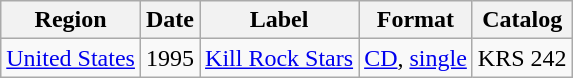<table class="wikitable">
<tr>
<th>Region</th>
<th>Date</th>
<th>Label</th>
<th>Format</th>
<th>Catalog</th>
</tr>
<tr>
<td><a href='#'>United States</a></td>
<td>1995</td>
<td><a href='#'>Kill Rock Stars</a></td>
<td><a href='#'>CD</a>, <a href='#'>single</a></td>
<td>KRS 242</td>
</tr>
</table>
